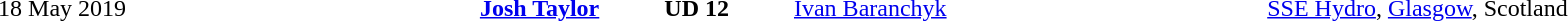<table cellspacing="1" style="width:100%;">
<tr>
<th width="15%"></th>
<th width="25%"></th>
<th width="10%"></th>
<th width="25%"></th>
<td></td>
</tr>
<tr style="font-size:100%">
<td align="right">18 May 2019</td>
<td align="right"><strong><a href='#'>Josh Taylor</a></strong> </td>
<td align="center"><strong>UD 12</strong></td>
<td> <a href='#'>Ivan Baranchyk</a></td>
<td><a href='#'>SSE Hydro</a>, <a href='#'>Glasgow</a>, Scotland</td>
</tr>
</table>
